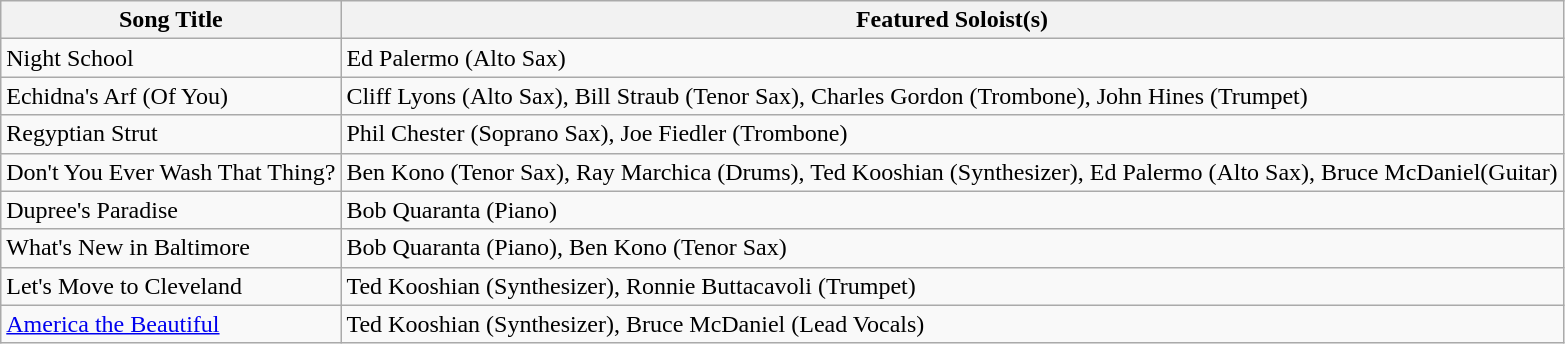<table class = "wikitable" border = "1">
<tr>
<th>Song Title</th>
<th>Featured Soloist(s)</th>
</tr>
<tr>
<td>Night School</td>
<td>Ed Palermo (Alto Sax)</td>
</tr>
<tr>
<td>Echidna's Arf (Of You)</td>
<td>Cliff Lyons (Alto Sax), Bill Straub (Tenor Sax), Charles Gordon (Trombone), John Hines (Trumpet)</td>
</tr>
<tr>
<td>Regyptian Strut</td>
<td>Phil Chester (Soprano Sax), Joe Fiedler (Trombone)</td>
</tr>
<tr>
<td>Don't You Ever Wash That Thing?</td>
<td>Ben Kono (Tenor Sax), Ray Marchica (Drums), Ted Kooshian (Synthesizer), Ed Palermo (Alto Sax), Bruce McDaniel(Guitar)</td>
</tr>
<tr>
<td>Dupree's Paradise</td>
<td>Bob Quaranta (Piano)</td>
</tr>
<tr>
<td>What's New in Baltimore</td>
<td>Bob Quaranta (Piano), Ben Kono (Tenor Sax)</td>
</tr>
<tr>
<td>Let's Move to Cleveland</td>
<td>Ted Kooshian (Synthesizer), Ronnie Buttacavoli (Trumpet)</td>
</tr>
<tr>
<td><a href='#'>America the Beautiful</a></td>
<td>Ted Kooshian (Synthesizer), Bruce McDaniel (Lead Vocals)</td>
</tr>
</table>
